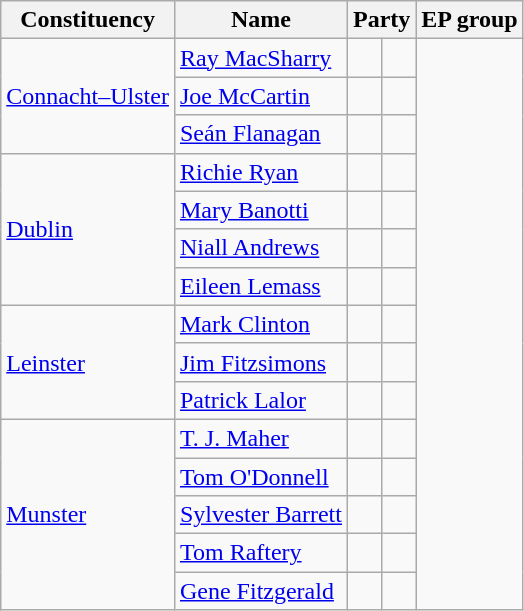<table class=wikitable>
<tr>
<th>Constituency</th>
<th>Name</th>
<th colspan=2>Party</th>
<th colspan=2>EP group</th>
</tr>
<tr>
<td rowspan=3><a href='#'>Connacht–Ulster</a></td>
<td><a href='#'>Ray MacSharry</a></td>
<td></td>
<td></td>
</tr>
<tr>
<td><a href='#'>Joe McCartin</a></td>
<td></td>
<td></td>
</tr>
<tr>
<td><a href='#'>Seán Flanagan</a></td>
<td></td>
<td></td>
</tr>
<tr>
<td rowspan=4><a href='#'>Dublin</a></td>
<td><a href='#'>Richie Ryan</a></td>
<td></td>
<td></td>
</tr>
<tr>
<td><a href='#'>Mary Banotti</a></td>
<td></td>
<td></td>
</tr>
<tr>
<td><a href='#'>Niall Andrews</a></td>
<td></td>
<td></td>
</tr>
<tr>
<td><a href='#'>Eileen Lemass</a></td>
<td></td>
<td></td>
</tr>
<tr>
<td rowspan=3><a href='#'>Leinster</a></td>
<td><a href='#'>Mark Clinton</a></td>
<td></td>
<td></td>
</tr>
<tr>
<td><a href='#'>Jim Fitzsimons</a></td>
<td></td>
<td></td>
</tr>
<tr>
<td><a href='#'>Patrick Lalor</a></td>
<td></td>
<td></td>
</tr>
<tr>
<td rowspan=5><a href='#'>Munster</a></td>
<td><a href='#'>T. J. Maher</a></td>
<td></td>
<td></td>
</tr>
<tr>
<td><a href='#'>Tom O'Donnell</a></td>
<td></td>
<td></td>
</tr>
<tr>
<td><a href='#'>Sylvester Barrett</a></td>
<td></td>
<td></td>
</tr>
<tr>
<td><a href='#'>Tom Raftery</a></td>
<td></td>
<td></td>
</tr>
<tr>
<td><a href='#'>Gene Fitzgerald</a></td>
<td></td>
<td></td>
</tr>
</table>
